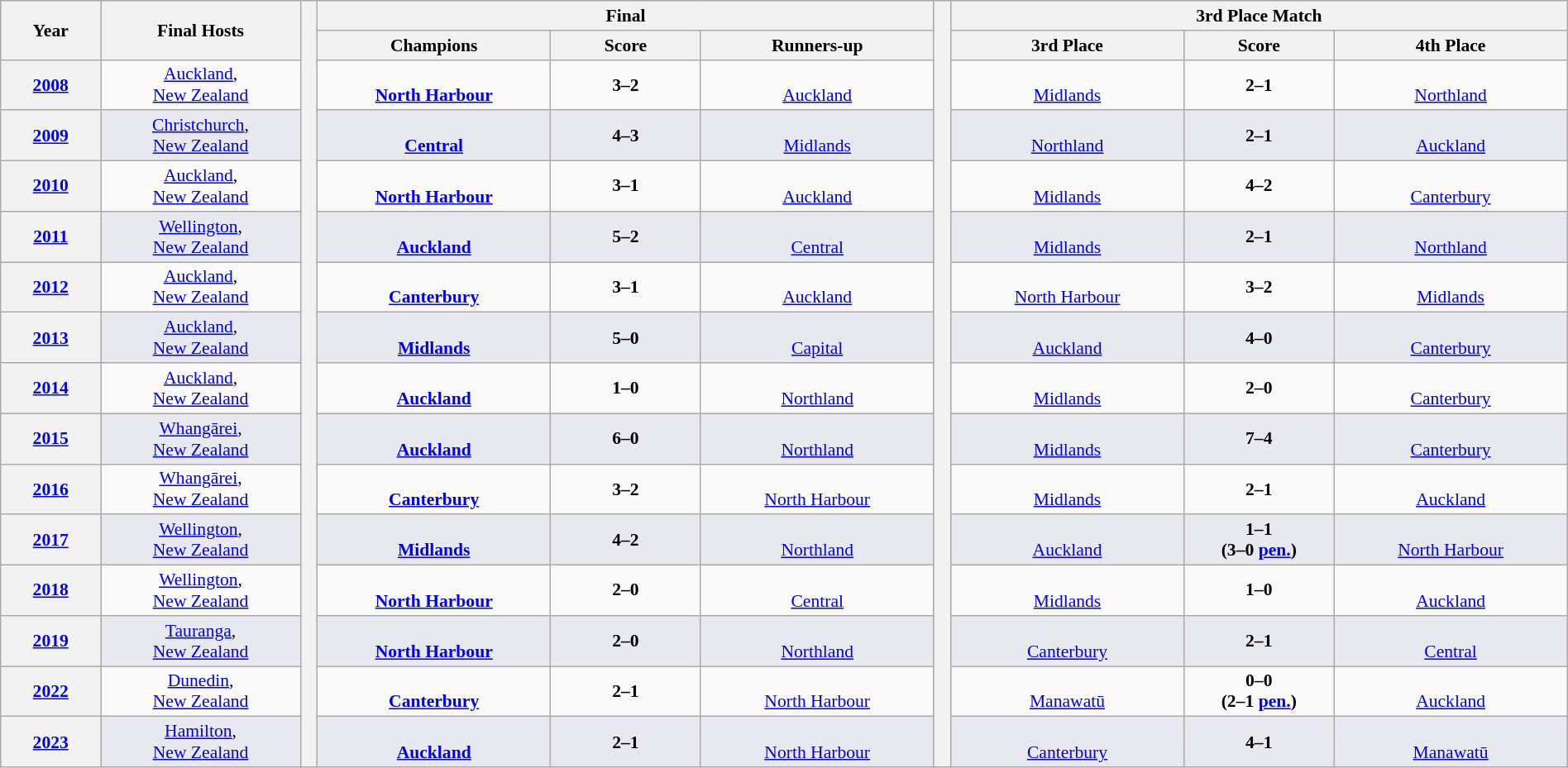<table class="wikitable" style="font-size:90%; width: 100%; text-align: center;">
<tr bgcolor=#c1d8ff>
<th rowspan=2 width=6%>Year</th>
<th rowspan=2 width=12%>Final Hosts</th>
<th width="1%" bgcolor="#ffffff" rowspan="16"></th>
<th colspan=3>Final</th>
<th width="1%" bgcolor="#ffffff" rowspan="16"></th>
<th colspan=3>3rd Place Match</th>
</tr>
<tr bgcolor=#efefef>
<th width=14%>Champions</th>
<th width=9%>Score</th>
<th width=14%>Runners-up</th>
<th width=14%>3rd Place</th>
<th width=9%>Score</th>
<th width=14%>4th Place</th>
</tr>
<tr>
<th><a href='#'>2008</a></th>
<td><a href='#'>Auckland</a>,<br><a href='#'>New Zealand</a></td>
<td><br><strong><a href='#'>North Harbour</a></strong></td>
<td><strong>3–2</strong></td>
<td><br><a href='#'>Auckland</a></td>
<td><br><a href='#'>Midlands</a></td>
<td><strong>2–1</strong></td>
<td><br><a href='#'>Northland</a></td>
</tr>
<tr bgcolor="#e8e8f0">
<th><a href='#'>2009</a></th>
<td><a href='#'>Christchurch</a>,<br><a href='#'>New Zealand</a></td>
<td><br><strong><a href='#'>Central</a></strong></td>
<td><strong>4–3</strong></td>
<td><br><a href='#'>Midlands</a></td>
<td><br><a href='#'>Northland</a></td>
<td><strong>2–1</strong></td>
<td><br><a href='#'>Auckland</a></td>
</tr>
<tr>
<th><a href='#'>2010</a></th>
<td><a href='#'>Auckland</a>,<br><a href='#'>New Zealand</a></td>
<td><br><strong><a href='#'>North Harbour</a></strong></td>
<td><strong>3–1</strong></td>
<td><br><a href='#'>Auckland</a></td>
<td><br><a href='#'>Midlands</a></td>
<td><strong>4–2</strong></td>
<td><br><a href='#'>Canterbury</a></td>
</tr>
<tr bgcolor="#e8e8f0">
<th><a href='#'>2011</a></th>
<td><a href='#'>Wellington</a>,<br><a href='#'>New Zealand</a></td>
<td><br><strong><a href='#'>Auckland</a></strong></td>
<td><strong>5–2</strong></td>
<td><br><a href='#'>Central</a></td>
<td><br><a href='#'>Midlands</a></td>
<td><strong>2–1</strong></td>
<td><br><a href='#'>Northland</a></td>
</tr>
<tr>
<th><a href='#'>2012</a></th>
<td><a href='#'>Auckland</a>,<br><a href='#'>New Zealand</a></td>
<td><br><strong><a href='#'>Canterbury</a></strong></td>
<td><strong>3–1</strong></td>
<td><br><a href='#'>Auckland</a></td>
<td><br><a href='#'>North Harbour</a></td>
<td><strong>3–2</strong></td>
<td><br><a href='#'>Midlands</a></td>
</tr>
<tr bgcolor="#e8e8f0">
<th><a href='#'>2013</a></th>
<td><a href='#'>Auckland</a>,<br><a href='#'>New Zealand</a></td>
<td><br><strong><a href='#'>Midlands</a></strong></td>
<td><strong>5–0</strong></td>
<td><br><a href='#'>Capital</a></td>
<td><br><a href='#'>Auckland</a></td>
<td><strong>4–0</strong></td>
<td><br><a href='#'>Canterbury</a></td>
</tr>
<tr>
<th><a href='#'>2014</a></th>
<td><a href='#'>Auckland</a>,<br><a href='#'>New Zealand</a></td>
<td><br><strong><a href='#'>Auckland</a></strong></td>
<td><strong>1–0</strong></td>
<td><br><a href='#'>Northland</a></td>
<td><br><a href='#'>Midlands</a></td>
<td><strong>2–0</strong></td>
<td><br><a href='#'>Canterbury</a></td>
</tr>
<tr bgcolor="#e8e8f0">
<th><a href='#'>2015</a></th>
<td><a href='#'>Whangārei</a>,<br><a href='#'>New Zealand</a></td>
<td><br><strong><a href='#'>Auckland</a></strong></td>
<td><strong>6–0</strong></td>
<td><br><a href='#'>Northland</a></td>
<td><br><a href='#'>Midlands</a></td>
<td><strong>7–4</strong></td>
<td><br><a href='#'>Canterbury</a></td>
</tr>
<tr>
<th><a href='#'>2016</a></th>
<td><a href='#'>Whangārei</a>,<br><a href='#'>New Zealand</a></td>
<td><br><strong><a href='#'>Canterbury</a></strong></td>
<td><strong>3–2</strong></td>
<td><br><a href='#'>North Harbour</a></td>
<td><br><a href='#'>Midlands</a></td>
<td><strong>2–1</strong></td>
<td><br><a href='#'>Auckland</a></td>
</tr>
<tr bgcolor="#e8e8f0">
<th><a href='#'>2017</a></th>
<td><a href='#'>Wellington</a>,<br><a href='#'>New Zealand</a></td>
<td><br><strong><a href='#'>Midlands</a></strong></td>
<td><strong>4–2</strong></td>
<td><br><a href='#'>Northland</a></td>
<td><br><a href='#'>Auckland</a></td>
<td><strong>1–1</strong><br><strong>(3–0 <a href='#'>pen.</a>)</strong></td>
<td><br><a href='#'>North Harbour</a></td>
</tr>
<tr>
<th><a href='#'>2018</a></th>
<td><a href='#'>Wellington</a>,<br><a href='#'>New Zealand</a></td>
<td><br><strong><a href='#'>North Harbour</a></strong></td>
<td><strong>2–0</strong></td>
<td><br><a href='#'>Central</a></td>
<td><br><a href='#'>Midlands</a></td>
<td><strong>1–0</strong></td>
<td><br><a href='#'>Auckland</a></td>
</tr>
<tr bgcolor="#e8e8f0">
<th><a href='#'>2019</a></th>
<td><a href='#'>Tauranga</a>,<br><a href='#'>New Zealand</a></td>
<td><br><strong><a href='#'>North Harbour</a></strong></td>
<td><strong>2–0</strong></td>
<td><br><a href='#'>Northland</a></td>
<td><br><a href='#'>Canterbury</a></td>
<td><strong>2–1</strong></td>
<td><br><a href='#'>Central</a></td>
</tr>
<tr>
<th><a href='#'>2022</a></th>
<td><a href='#'>Dunedin</a>,<br><a href='#'>New Zealand</a></td>
<td><br><strong><a href='#'>Canterbury</a></strong></td>
<td><strong>2–1</strong></td>
<td><br><a href='#'>North Harbour</a></td>
<td><br><a href='#'>Manawatū</a></td>
<td><strong>0–0<br>(2–1 <a href='#'>pen.</a>)</strong></td>
<td><br><a href='#'>Auckland</a></td>
</tr>
<tr bgcolor="#e8e8f0">
<th><a href='#'>2023</a></th>
<td><a href='#'>Hamilton</a>,<br><a href='#'>New Zealand</a></td>
<td><br><strong><a href='#'>Auckland</a></strong></td>
<td><strong>2–1</strong></td>
<td><br><a href='#'>North Harbour</a></td>
<td><br><a href='#'>Canterbury</a></td>
<td><strong>4–1</strong></td>
<td><br><a href='#'>Manawatū</a></td>
</tr>
</table>
